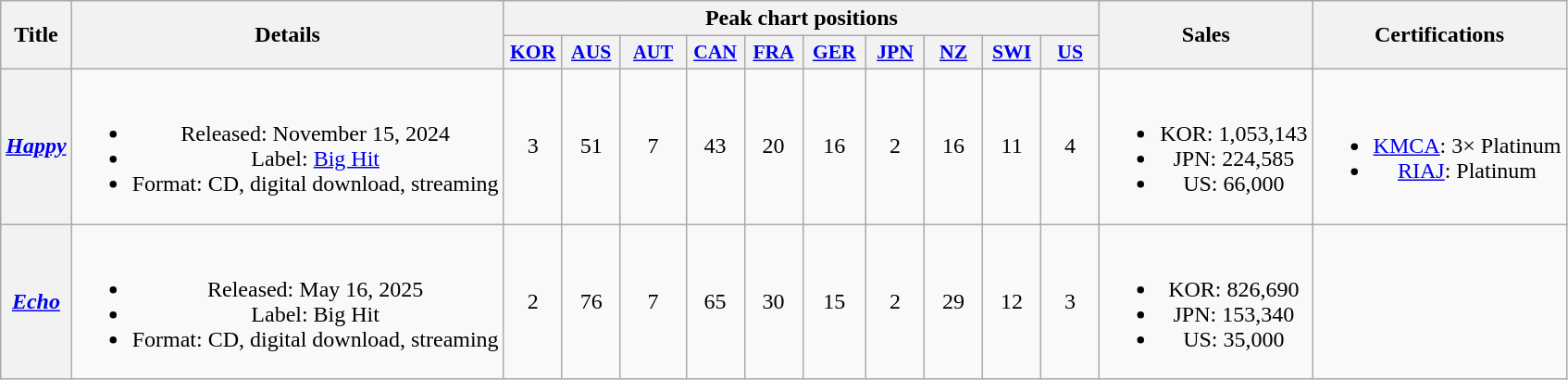<table class="wikitable plainrowheaders" style="text-align:center;">
<tr>
<th scope="col" rowspan="2">Title</th>
<th scope="col" rowspan="2">Details</th>
<th scope="col" colspan="10">Peak chart positions</th>
<th scope="col" rowspan="2">Sales</th>
<th scope="col" rowspan="2">Certifications</th>
</tr>
<tr>
<th scope="col" style="width:2.45em;font-size:90%;"><a href='#'>KOR</a><br></th>
<th scope="col" style="width:2.45em;font-size:90%;"><a href='#'>AUS</a><br></th>
<th scope="col" style="width:3em;font-size:85%;"><a href='#'>AUT</a><br></th>
<th scope="col" style="width:2.45em;font-size:90%;"><a href='#'>CAN</a><br></th>
<th scope="col" style="width:2.45em;font-size:90%;"><a href='#'>FRA</a><br></th>
<th scope="col" style="width:2.7em;font-size:90%;"><a href='#'>GER</a><br></th>
<th scope="col" style="width:2.45em;font-size:90%;"><a href='#'>JPN</a><br></th>
<th scope="col" style="width:2.45em;font-size:90%;"><a href='#'>NZ</a><br></th>
<th scope="col" style="width:2.45em;font-size:90%;"><a href='#'>SWI</a><br></th>
<th scope="col" style="width:2.45em;font-size:90%;"><a href='#'>US</a><br></th>
</tr>
<tr>
<th scope="row"><em><a href='#'>Happy</a></em></th>
<td><br><ul><li>Released: November 15, 2024</li><li>Label: <a href='#'>Big Hit</a></li><li>Format: CD, digital download, streaming</li></ul></td>
<td>3</td>
<td>51</td>
<td>7</td>
<td>43</td>
<td>20</td>
<td>16</td>
<td>2</td>
<td>16</td>
<td>11</td>
<td>4</td>
<td><br><ul><li>KOR: 1,053,143</li><li>JPN: 224,585</li><li>US: 66,000</li></ul></td>
<td><br><ul><li><a href='#'>KMCA</a>: 3× Platinum</li><li><a href='#'>RIAJ</a>: Platinum</li></ul></td>
</tr>
<tr>
<th scope="row"><em><a href='#'>Echo</a></em></th>
<td><br><ul><li>Released: May 16, 2025</li><li>Label: Big Hit</li><li>Format: CD, digital download, streaming</li></ul></td>
<td>2</td>
<td>76</td>
<td>7</td>
<td>65</td>
<td>30</td>
<td>15</td>
<td>2</td>
<td>29</td>
<td>12</td>
<td>3</td>
<td><br><ul><li>KOR: 826,690</li><li>JPN: 153,340</li><li>US: 35,000</li></ul></td>
<td></td>
</tr>
</table>
